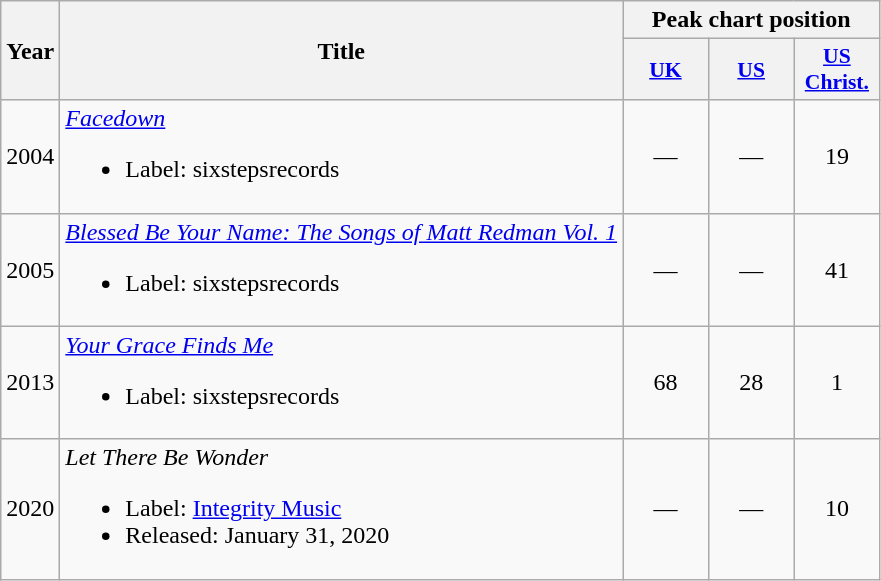<table class="wikitable plainrowheaders" style="text-align:center;">
<tr>
<th scope="col" rowspan="2">Year</th>
<th scope="col" rowspan="2">Title</th>
<th scope="col" colspan="3">Peak chart position</th>
</tr>
<tr>
<th scope="col" style="width:3.5em;font-size:90%;"><a href='#'>UK</a><br></th>
<th scope="col" style="width:3.5em;font-size:90%;"><a href='#'>US</a><br></th>
<th scope="col" style="width:3.5em;font-size:90%;"><a href='#'>US<br>Christ.</a><br></th>
</tr>
<tr>
<td>2004</td>
<td style="text-align:left;"><em><a href='#'>Facedown</a></em><br><ul><li>Label: sixstepsrecords</li></ul></td>
<td>—</td>
<td>—</td>
<td>19</td>
</tr>
<tr>
<td>2005</td>
<td style="text-align:left;"><em><a href='#'>Blessed Be Your Name: The Songs of Matt Redman Vol. 1</a></em><br><ul><li>Label: sixstepsrecords</li></ul></td>
<td>—</td>
<td>—</td>
<td>41</td>
</tr>
<tr>
<td>2013</td>
<td style="text-align:left;"><em><a href='#'>Your Grace Finds Me</a></em><br><ul><li>Label: sixstepsrecords</li></ul></td>
<td>68</td>
<td>28</td>
<td>1</td>
</tr>
<tr>
<td>2020</td>
<td style="text-align:left;"><em>Let There Be Wonder</em><br><ul><li>Label: <a href='#'>Integrity Music</a></li><li>Released: January 31, 2020</li></ul></td>
<td>—</td>
<td>—</td>
<td>10</td>
</tr>
</table>
